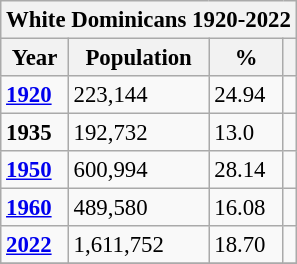<table class="sort wikitable" style="font-size: 95%">
<tr>
<th colspan=5>White Dominicans 1920-2022</th>
</tr>
<tr>
<th style="text-align:center;">Year</th>
<th style="text-align:center;">Population</th>
<th style="text-align:center;">%</th>
<th style="text-align:center;"></th>
</tr>
<tr>
<td><strong><a href='#'>1920</a></strong></td>
<td>223,144</td>
<td> 24.94</td>
<td></td>
</tr>
<tr>
<td><strong>1935</strong></td>
<td>192,732</td>
<td> 13.0</td>
<td></td>
</tr>
<tr>
<td><strong><a href='#'>1950</a></strong></td>
<td>600,994</td>
<td> 28.14</td>
<td></td>
</tr>
<tr>
<td><strong><a href='#'>1960</a></strong></td>
<td>489,580</td>
<td> 16.08</td>
<td></td>
</tr>
<tr>
<td><strong><a href='#'>2022</a></strong></td>
<td>1,611,752</td>
<td> 18.70</td>
<td></td>
</tr>
<tr>
</tr>
</table>
